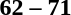<table style="text-align:center">
<tr>
<th width=200></th>
<th width=100></th>
<th width=200></th>
</tr>
<tr>
<td align=right></td>
<td><strong>62 – 71</strong></td>
<td align=left><strong></strong></td>
</tr>
</table>
